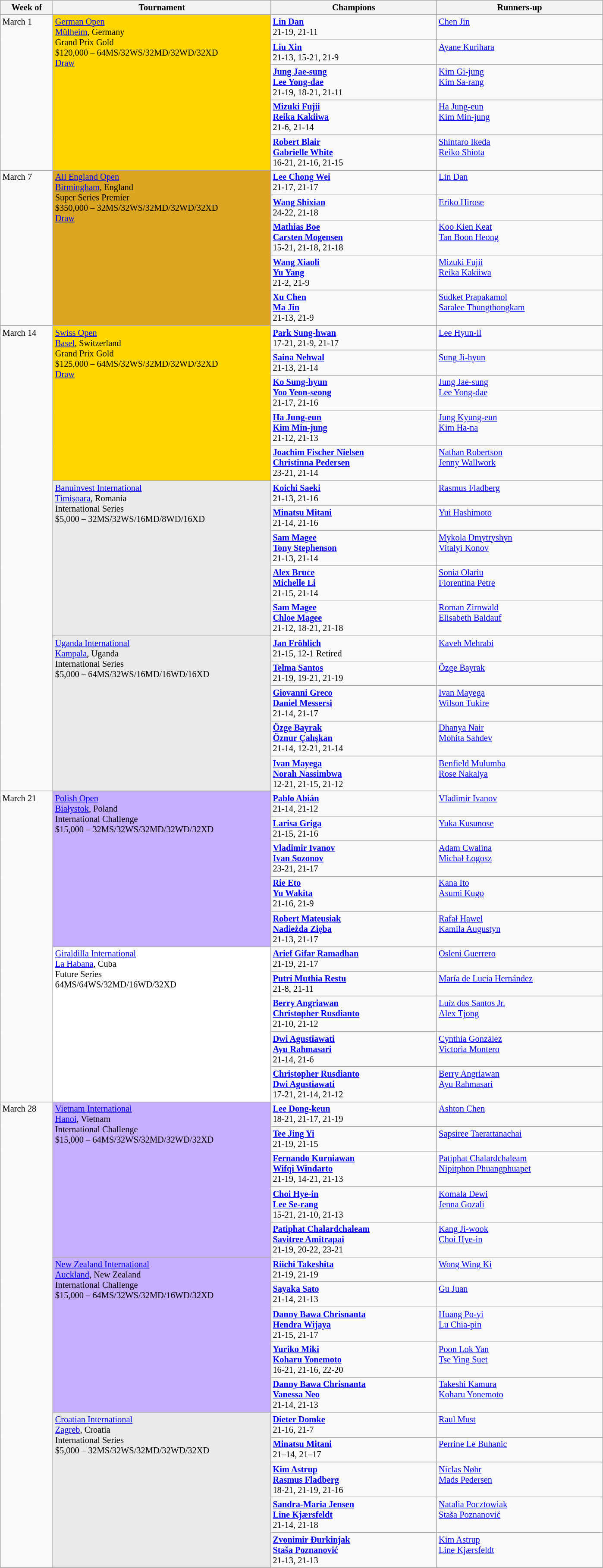<table class=wikitable style=font-size:85%>
<tr>
<th width=75>Week of</th>
<th width=330>Tournament</th>
<th width=250>Champions</th>
<th width=250>Runners-up</th>
</tr>
<tr valign=top>
<td rowspan=5>March 1</td>
<td style="background:#FFD700;" rowspan="5"><a href='#'>German Open</a><br><a href='#'>Mülheim</a>, Germany<br>Grand Prix Gold<br>$120,000 – 64MS/32WS/32MD/32WD/32XD <br> <a href='#'>Draw</a></td>
<td> <strong><a href='#'>Lin Dan</a></strong><br>21-19, 21-11</td>
<td> <a href='#'>Chen Jin</a></td>
</tr>
<tr valign=top>
<td> <strong><a href='#'>Liu Xin</a></strong><br>21-13, 15-21, 21-9</td>
<td> <a href='#'>Ayane Kurihara</a></td>
</tr>
<tr valign=top>
<td> <strong><a href='#'>Jung Jae-sung</a></strong><br> <strong><a href='#'>Lee Yong-dae</a></strong><br>21-19, 18-21, 21-11</td>
<td> <a href='#'>Kim Gi-jung</a><br> <a href='#'>Kim Sa-rang</a></td>
</tr>
<tr valign=top>
<td> <strong><a href='#'>Mizuki Fujii</a></strong><br> <strong><a href='#'>Reika Kakiiwa</a></strong><br>21-6, 21-14</td>
<td> <a href='#'>Ha Jung-eun</a><br> <a href='#'>Kim Min-jung</a></td>
</tr>
<tr valign=top>
<td> <strong><a href='#'>Robert Blair</a></strong><br> <strong><a href='#'>Gabrielle White</a></strong><br>16-21, 21-16, 21-15</td>
<td> <a href='#'>Shintaro Ikeda</a><br> <a href='#'>Reiko Shiota</a></td>
</tr>
<tr valign=top>
<td rowspan=5>March 7</td>
<td style="background:#DAA520;" rowspan="5"><a href='#'>All England Open</a><br><a href='#'>Birmingham</a>, England<br>Super Series Premier<br>$350,000 – 32MS/32WS/32MD/32WD/32XD<br><a href='#'>Draw</a></td>
<td> <strong><a href='#'>Lee Chong Wei</a></strong><br>21-17, 21-17</td>
<td> <a href='#'>Lin Dan</a></td>
</tr>
<tr valign=top>
<td> <strong><a href='#'>Wang Shixian</a></strong><br>24-22, 21-18</td>
<td> <a href='#'>Eriko Hirose</a></td>
</tr>
<tr valign=top>
<td> <strong><a href='#'>Mathias Boe</a><br> <a href='#'>Carsten Mogensen</a></strong><br>15-21, 21-18, 21-18</td>
<td> <a href='#'>Koo Kien Keat</a><br> <a href='#'>Tan Boon Heong</a></td>
</tr>
<tr valign=top>
<td> <strong><a href='#'>Wang Xiaoli</a><br> <a href='#'>Yu Yang</a></strong><br>21-2, 21-9</td>
<td> <a href='#'>Mizuki Fujii</a><br> <a href='#'>Reika Kakiiwa</a></td>
</tr>
<tr valign=top>
<td> <strong><a href='#'>Xu Chen</a><br> <a href='#'>Ma Jin</a></strong><br>21-13, 21-9</td>
<td> <a href='#'>Sudket Prapakamol</a><br> <a href='#'>Saralee Thungthongkam</a></td>
</tr>
<tr valign=top>
<td rowspan=15>March 14</td>
<td style="background:#FFD700;" rowspan="5"><a href='#'>Swiss Open</a><br><a href='#'>Basel</a>, Switzerland<br>Grand Prix Gold<br>$125,000 – 64MS/32WS/32MD/32WD/32XD<br><a href='#'>Draw</a></td>
<td> <strong><a href='#'>Park Sung-hwan</a></strong><br>17-21, 21-9, 21-17</td>
<td> <a href='#'>Lee Hyun-il</a></td>
</tr>
<tr valign=top>
<td> <strong><a href='#'>Saina Nehwal</a></strong><br>21-13, 21-14</td>
<td> <a href='#'>Sung Ji-hyun</a></td>
</tr>
<tr valign=top>
<td> <strong><a href='#'>Ko Sung-hyun</a><br> <a href='#'>Yoo Yeon-seong</a></strong><br>21-17, 21-16</td>
<td> <a href='#'>Jung Jae-sung</a><br> <a href='#'>Lee Yong-dae</a></td>
</tr>
<tr valign=top>
<td> <strong><a href='#'>Ha Jung-eun</a><br> <a href='#'>Kim Min-jung</a></strong><br>21-12, 21-13</td>
<td> <a href='#'>Jung Kyung-eun</a><br> <a href='#'>Kim Ha-na</a></td>
</tr>
<tr valign=top>
<td> <strong><a href='#'>Joachim Fischer Nielsen</a><br> <a href='#'>Christinna Pedersen</a></strong><br>23-21, 21-14</td>
<td> <a href='#'>Nathan Robertson</a><br> <a href='#'>Jenny Wallwork</a></td>
</tr>
<tr valign=top>
<td style="background:#e9e9e9;" rowspan="5"><a href='#'>Banuinvest International</a><br><a href='#'>Timișoara</a>, Romania<br>International Series<br>$5,000 – 32MS/32WS/16MD/8WD/16XD</td>
<td> <strong><a href='#'>Koichi Saeki</a></strong><br>21-13, 21-16</td>
<td> <a href='#'>Rasmus Fladberg</a></td>
</tr>
<tr valign=top>
<td> <strong><a href='#'>Minatsu Mitani</a></strong><br>21-14, 21-16</td>
<td> <a href='#'>Yui Hashimoto</a></td>
</tr>
<tr valign=top>
<td> <strong><a href='#'>Sam Magee</a><br> <a href='#'>Tony Stephenson</a></strong><br>21-13, 21-14</td>
<td> <a href='#'>Mykola Dmytryshyn</a><br> <a href='#'>Vitalyi Konov</a></td>
</tr>
<tr valign=top>
<td> <strong><a href='#'>Alex Bruce</a><br> <a href='#'>Michelle Li</a></strong><br>21-15, 21-14</td>
<td> <a href='#'>Sonia Olariu</a><br> <a href='#'>Florentina Petre</a></td>
</tr>
<tr valign=top>
<td> <strong><a href='#'>Sam Magee</a><br> <a href='#'>Chloe Magee</a></strong><br>21-12, 18-21, 21-18</td>
<td> <a href='#'>Roman Zirnwald</a><br> <a href='#'>Elisabeth Baldauf</a></td>
</tr>
<tr valign=top>
<td style="background:#E9E9E9;" rowspan="5"><a href='#'>Uganda International</a><br><a href='#'>Kampala</a>, Uganda<br>International Series<br>$5,000 – 64MS/32WS/16MD/16WD/16XD</td>
<td> <strong><a href='#'>Jan Fröhlich</a></strong><br>21-15, 12-1 Retired</td>
<td> <a href='#'>Kaveh Mehrabi</a></td>
</tr>
<tr valign=top>
<td> <strong><a href='#'>Telma Santos</a></strong><br>21-19, 19-21, 21-19</td>
<td> <a href='#'>Özge Bayrak</a></td>
</tr>
<tr valign=top>
<td> <strong><a href='#'>Giovanni Greco</a></strong><br> <strong><a href='#'>Daniel Messersi</a></strong><br>21-14, 21-17</td>
<td> <a href='#'>Ivan Mayega</a><br> <a href='#'>Wilson Tukire</a></td>
</tr>
<tr valign=top>
<td> <strong><a href='#'>Özge Bayrak</a></strong><br> <strong><a href='#'>Öznur Çalışkan</a></strong><br>21-14, 12-21, 21-14</td>
<td> <a href='#'>Dhanya Nair</a><br> <a href='#'>Mohita Sahdev</a></td>
</tr>
<tr valign=top>
<td> <strong><a href='#'>Ivan Mayega</a></strong><br> <strong><a href='#'>Norah Nassimbwa</a></strong><br>12-21, 21-15, 21-12</td>
<td> <a href='#'>Benfield Mulumba</a><br> <a href='#'>Rose Nakalya</a></td>
</tr>
<tr valign=top>
<td rowspan=10>March 21</td>
<td style="background:#C6AEFF;" rowspan="5"><a href='#'>Polish Open</a><br><a href='#'>Białystok</a>, Poland<br>International Challenge<br>$15,000 – 32MS/32WS/32MD/32WD/32XD</td>
<td> <strong><a href='#'>Pablo Abián</a></strong><br>21-14, 21-12</td>
<td> <a href='#'>Vladimir Ivanov</a></td>
</tr>
<tr valign=top>
<td> <strong><a href='#'>Larisa Griga</a></strong><br>21-15, 21-16</td>
<td> <a href='#'>Yuka Kusunose</a></td>
</tr>
<tr valign=top>
<td> <strong><a href='#'>Vladimir Ivanov</a><br> <a href='#'>Ivan Sozonov</a></strong><br>23-21, 21-17</td>
<td> <a href='#'>Adam Cwalina</a><br> <a href='#'>Michał Łogosz</a></td>
</tr>
<tr valign=top>
<td> <strong><a href='#'>Rie Eto</a><br> <a href='#'>Yu Wakita</a></strong><br>21-16, 21-9</td>
<td> <a href='#'>Kana Ito</a><br> <a href='#'>Asumi Kugo</a></td>
</tr>
<tr valign=top>
<td> <strong><a href='#'>Robert Mateusiak</a><br> <a href='#'>Nadieżda Zięba</a></strong><br>21-13, 21-17</td>
<td> <a href='#'>Rafał Hawel</a><br> <a href='#'>Kamila Augustyn</a></td>
</tr>
<tr valign=top>
<td style="background:#ffffff;" rowspan="5"><a href='#'>Giraldilla International</a><br><a href='#'>La Habana</a>, Cuba<br>Future Series<br>64MS/64WS/32MD/16WD/32XD</td>
<td> <strong><a href='#'>Arief Gifar Ramadhan</a></strong><br>21-19, 21-17</td>
<td> <a href='#'>Osleni Guerrero</a></td>
</tr>
<tr valign=top>
<td> <strong><a href='#'>Putri Muthia Restu</a></strong><br>21-8, 21-11</td>
<td> <a href='#'>María de Lucia Hernández</a></td>
</tr>
<tr valign=top>
<td> <strong><a href='#'>Berry Angriawan</a><br> <a href='#'>Christopher Rusdianto</a></strong><br>21-10, 21-12</td>
<td> <a href='#'>Luíz dos Santos Jr.</a><br> <a href='#'>Alex Tjong</a></td>
</tr>
<tr valign=top>
<td> <strong><a href='#'>Dwi Agustiawati</a><br> <a href='#'>Ayu Rahmasari</a></strong><br>21-14, 21-6</td>
<td> <a href='#'>Cynthia González</a><br> <a href='#'>Victoria Montero</a></td>
</tr>
<tr valign=top>
<td> <strong><a href='#'>Christopher Rusdianto</a><br> <a href='#'>Dwi Agustiawati</a></strong><br>17-21, 21-14, 21-12</td>
<td> <a href='#'>Berry Angriawan</a><br> <a href='#'>Ayu Rahmasari</a></td>
</tr>
<tr valign=top>
<td rowspan=15>March 28</td>
<td style="background:#C6AEFF;" rowspan="5"><a href='#'>Vietnam International</a><br><a href='#'>Hanoi</a>, Vietnam<br>International Challenge<br>$15,000 – 64MS/32WS/32MD/32WD/32XD</td>
<td> <strong><a href='#'>Lee Dong-keun</a></strong><br>18-21, 21-17, 21-19</td>
<td> <a href='#'>Ashton Chen</a></td>
</tr>
<tr valign=top>
<td> <strong><a href='#'>Tee Jing Yi</a></strong><br>21-19, 21-15</td>
<td> <a href='#'>Sapsiree Taerattanachai</a></td>
</tr>
<tr valign=top>
<td> <strong><a href='#'>Fernando Kurniawan</a><br> <a href='#'>Wifqi Windarto</a></strong><br>21-19, 14-21, 21-13</td>
<td> <a href='#'>Patiphat Chalardchaleam</a><br> <a href='#'>Nipitphon Phuangphuapet</a></td>
</tr>
<tr valign=top>
<td> <strong><a href='#'>Choi Hye-in</a><br> <a href='#'>Lee Se-rang</a></strong><br>15-21, 21-10, 21-13</td>
<td> <a href='#'>Komala Dewi</a><br> <a href='#'>Jenna Gozali</a></td>
</tr>
<tr valign=top>
<td> <strong><a href='#'>Patiphat Chalardchaleam</a><br> <a href='#'>Savitree Amitrapai</a></strong><br>21-19, 20-22, 23-21</td>
<td> <a href='#'>Kang Ji-wook</a><br> <a href='#'>Choi Hye-in</a></td>
</tr>
<tr valign=top>
<td style="background:#C6AEFF;" rowspan="5"><a href='#'>New Zealand International</a><br><a href='#'>Auckland</a>, New Zealand<br>International Challenge<br>$15,000 – 64MS/32WS/32MD/16WD/32XD</td>
<td> <strong><a href='#'>Riichi Takeshita</a></strong><br>21-19, 21-19</td>
<td> <a href='#'>Wong Wing Ki</a></td>
</tr>
<tr valign=top>
<td> <strong><a href='#'>Sayaka Sato</a></strong><br>21-14, 21-13</td>
<td> <a href='#'>Gu Juan</a></td>
</tr>
<tr valign=top>
<td> <strong><a href='#'>Danny Bawa Chrisnanta</a><br> <a href='#'>Hendra Wijaya</a></strong><br>21-15, 21-17</td>
<td> <a href='#'>Huang Po-yi</a><br> <a href='#'>Lu Chia-pin</a></td>
</tr>
<tr valign=top>
<td> <strong><a href='#'>Yuriko Miki</a><br> <a href='#'>Koharu Yonemoto</a></strong><br>16-21, 21-16, 22-20</td>
<td> <a href='#'>Poon Lok Yan</a><br> <a href='#'>Tse Ying Suet</a></td>
</tr>
<tr valign=top>
<td> <strong><a href='#'>Danny Bawa Chrisnanta</a><br> <a href='#'>Vanessa Neo</a></strong><br>21-14, 21-13</td>
<td> <a href='#'>Takeshi Kamura</a><br> <a href='#'>Koharu Yonemoto</a></td>
</tr>
<tr valign=top>
<td style="background:#E9E9E9;" rowspan="5"><a href='#'>Croatian International</a><br><a href='#'>Zagreb</a>, Croatia<br>International Series<br>$5,000 – 32MS/32WS/32MD/32WD/32XD</td>
<td> <strong><a href='#'>Dieter Domke</a></strong><br>21-16, 21-7</td>
<td> <a href='#'>Raul Must</a></td>
</tr>
<tr valign=top>
<td> <strong><a href='#'>Minatsu Mitani</a></strong><br>21–14, 21–17</td>
<td> <a href='#'>Perrine Le Buhanic</a></td>
</tr>
<tr valign=top>
<td> <strong><a href='#'>Kim Astrup</a><br> <a href='#'>Rasmus Fladberg</a></strong><br>18-21, 21-19, 21-16</td>
<td> <a href='#'>Niclas Nøhr</a><br> <a href='#'>Mads Pedersen</a></td>
</tr>
<tr valign=top>
<td> <strong><a href='#'>Sandra-Maria Jensen</a><br> <a href='#'>Line Kjærsfeldt</a></strong><br>21-14, 21-18</td>
<td> <a href='#'>Natalia Pocztowiak</a> <br> <a href='#'>Staša Poznanović</a></td>
</tr>
<tr valign=top>
<td> <strong><a href='#'>Zvonimir Đurkinjak</a><br> <a href='#'>Staša Poznanović</a></strong><br>21-13, 21-13</td>
<td> <a href='#'>Kim Astrup</a><br> <a href='#'>Line Kjærsfeldt</a></td>
</tr>
</table>
